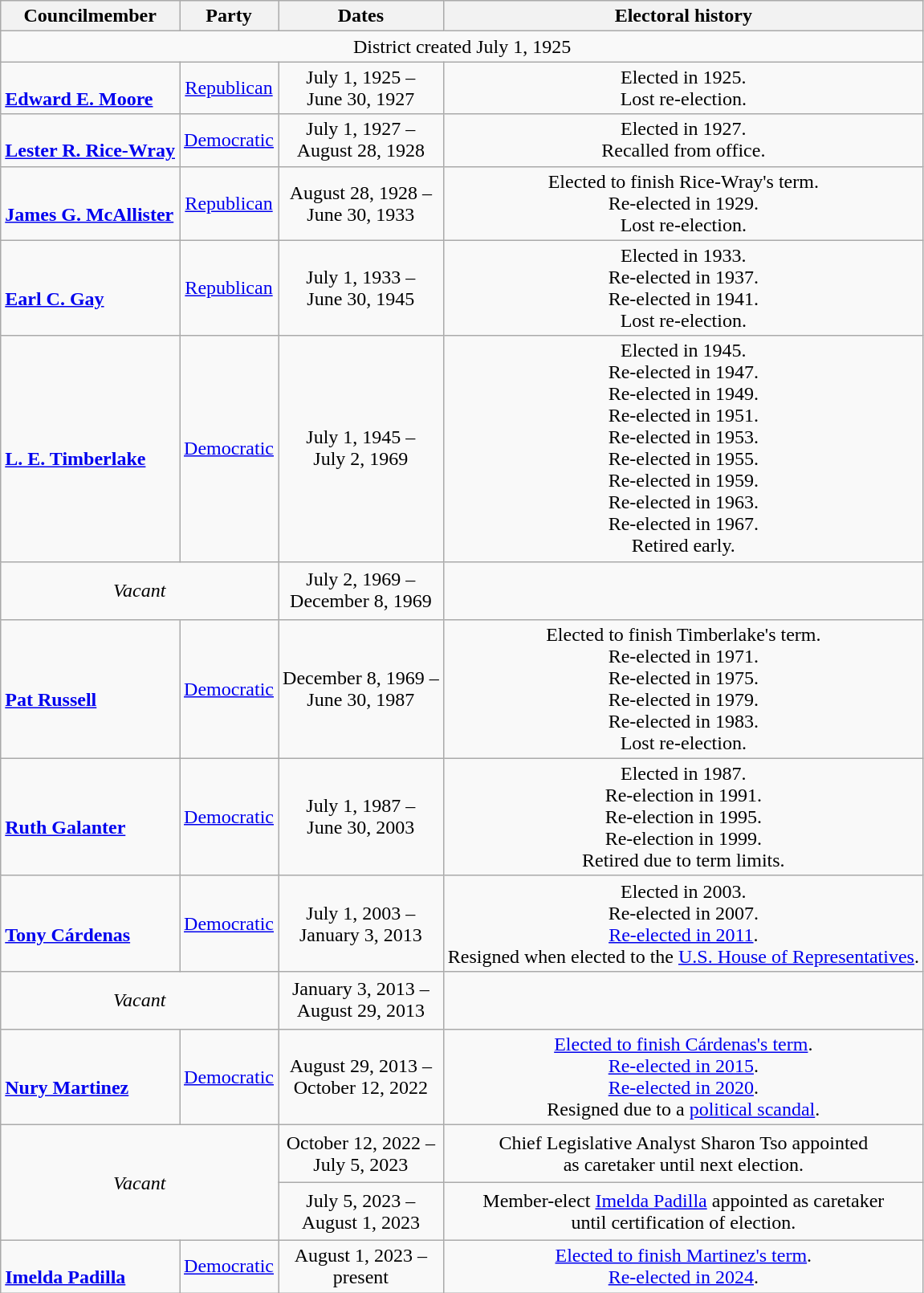<table class="wikitable" style="text-align:center;">
<tr>
<th>Councilmember</th>
<th>Party</th>
<th>Dates</th>
<th>Electoral history</th>
</tr>
<tr>
<td colspan="4">District created July 1, 1925</td>
</tr>
<tr>
<td align=left> <br> <strong><a href='#'>Edward E. Moore</a></strong><br> </td>
<td><a href='#'>Republican</a></td>
<td nowrap>July 1, 1925 –<br> June 30, 1927</td>
<td>Elected in 1925. <br> Lost re-election.</td>
</tr>
<tr>
<td align=left><br> <strong><a href='#'>Lester R. Rice-Wray</a></strong><br> </td>
<td><a href='#'>Democratic</a></td>
<td nowrap>July 1, 1927 –<br> August 28, 1928</td>
<td>Elected in 1927. <br> Recalled from office.</td>
</tr>
<tr>
<td align=left> <br> <strong><a href='#'>James G. McAllister</a></strong> <br> </td>
<td><a href='#'>Republican</a></td>
<td nowrap>August 28, 1928 –<br> June 30, 1933</td>
<td>Elected to finish Rice-Wray's term. <br> Re-elected in 1929. <br> Lost re-election.</td>
</tr>
<tr>
<td align=left> <br> <strong><a href='#'>Earl C. Gay</a></strong> <br> </td>
<td><a href='#'>Republican</a></td>
<td nowrap>July 1, 1933 –<br> June 30, 1945</td>
<td>Elected in 1933. <br> Re-elected in 1937. <br> Re-elected in 1941. <br> Lost re-election.</td>
</tr>
<tr>
<td align=left> <br> <strong><a href='#'>L. E. Timberlake</a></strong><br></td>
<td><a href='#'>Democratic</a></td>
<td nowrap>July 1, 1945 –<br> July 2, 1969</td>
<td>Elected in 1945. <br> Re-elected in 1947. <br> Re-elected in 1949. <br> Re-elected in 1951. <br> Re-elected in 1953. <br> Re-elected in 1955. <br> Re-elected in 1959. <br> Re-elected in 1963. <br> Re-elected in 1967. <br> Retired early.</td>
</tr>
<tr style="height:3em">
<td colspan=2><em>Vacant</em></td>
<td nowrap>July 2, 1969 –<br>December 8, 1969</td>
<td></td>
</tr>
<tr>
<td align=left> <br> <strong><a href='#'>Pat Russell</a></strong><br></td>
<td><a href='#'>Democratic</a></td>
<td nowrap>December 8, 1969 –<br> June 30, 1987</td>
<td>Elected to finish Timberlake's term. <br> Re-elected in 1971. <br> Re-elected in 1975. <br> Re-elected in 1979. <br> Re-elected in 1983. <br> Lost re-election.</td>
</tr>
<tr>
<td align=left> <br> <strong><a href='#'>Ruth Galanter</a></strong><br></td>
<td><a href='#'>Democratic</a></td>
<td nowrap>July 1, 1987 –<br> June 30, 2003</td>
<td>Elected in 1987. <br> Re-election in 1991. <br> Re-election in 1995. <br> Re-election in 1999. <br> Retired due to term limits.</td>
</tr>
<tr>
<td align=left> <br> <strong><a href='#'>Tony Cárdenas</a></strong><br></td>
<td><a href='#'>Democratic</a></td>
<td nowrap>July 1, 2003 –<br> January 3, 2013</td>
<td>Elected in 2003. <br> Re-elected in 2007. <br> <a href='#'>Re-elected in 2011</a>. <br> Resigned when elected to the <a href='#'>U.S. House of Representatives</a>.</td>
</tr>
<tr style="height:3em">
<td colspan=2><em>Vacant</em></td>
<td nowrap>January 3, 2013 –<br>August 29, 2013</td>
</tr>
<tr>
<td align=left> <br> <strong><a href='#'>Nury Martinez</a></strong><br></td>
<td><a href='#'>Democratic</a></td>
<td nowrap>August 29, 2013 –<br> October 12, 2022</td>
<td><a href='#'>Elected to finish Cárdenas's term</a>. <br> <a href='#'>Re-elected in 2015</a>. <br> <a href='#'>Re-elected in 2020</a>. <br> Resigned due to a <a href='#'>political scandal</a>.</td>
</tr>
<tr style="height:3em">
<td rowspan=2 colspan=2><em>Vacant</em></td>
<td nowrap>October 12, 2022 –<br> July 5, 2023</td>
<td>Chief Legislative Analyst Sharon Tso appointed <br> as caretaker until next election.</td>
</tr>
<tr style="height:3em">
<td nowrap>July 5, 2023 –<br> August 1, 2023</td>
<td>Member-elect <a href='#'>Imelda Padilla</a> appointed as caretaker <br> until certification of election.</td>
</tr>
<tr>
<td align=left> <br> <strong><a href='#'>Imelda Padilla</a></strong><br></td>
<td><a href='#'>Democratic</a></td>
<td nowrap>August 1, 2023 –<br>present</td>
<td><a href='#'>Elected to finish Martinez's term</a>. <br> <a href='#'>Re-elected in 2024</a>.</td>
</tr>
</table>
